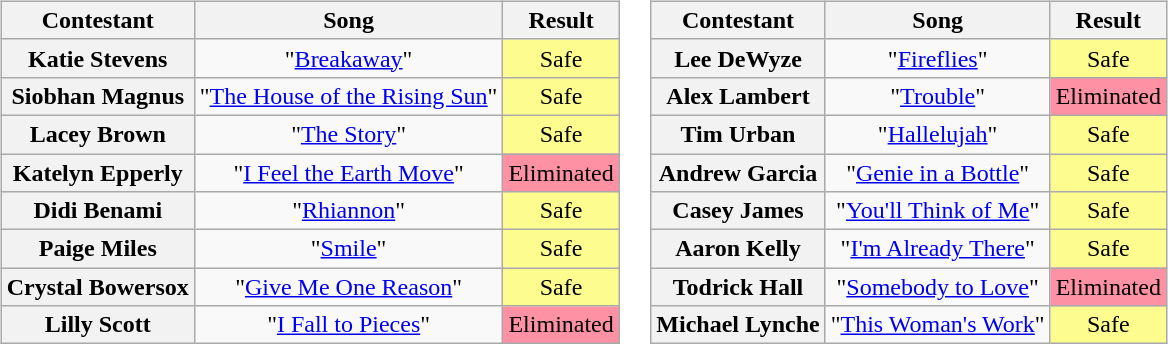<table>
<tr>
<td valign="top"><br><table class="wikitable" style="text-align:center">
<tr>
<th scope="col">Contestant</th>
<th scope="col">Song</th>
<th scope="col">Result</th>
</tr>
<tr>
<th scope="row">Katie Stevens</th>
<td>"<a href='#'>Breakaway</a>"</td>
<td bgcolor="FDFC8F">Safe</td>
</tr>
<tr>
<th scope="row">Siobhan Magnus</th>
<td>"<a href='#'>The House of the Rising Sun</a>"</td>
<td bgcolor="FDFC8F">Safe</td>
</tr>
<tr>
<th scope="row">Lacey Brown</th>
<td>"<a href='#'>The Story</a>"</td>
<td bgcolor="FDFC8F">Safe</td>
</tr>
<tr>
<th scope="row">Katelyn Epperly</th>
<td>"<a href='#'>I Feel the Earth Move</a>"</td>
<td style="background:#FF91A4;">Eliminated</td>
</tr>
<tr>
<th scope="row">Didi Benami</th>
<td>"<a href='#'>Rhiannon</a>"</td>
<td bgcolor="FDFC8F">Safe</td>
</tr>
<tr>
<th scope="row">Paige Miles</th>
<td>"<a href='#'>Smile</a>"</td>
<td bgcolor="FDFC8F">Safe</td>
</tr>
<tr>
<th scope="row">Crystal Bowersox</th>
<td>"<a href='#'>Give Me One Reason</a>"</td>
<td bgcolor="FDFC8F">Safe</td>
</tr>
<tr>
<th scope="row">Lilly Scott</th>
<td>"<a href='#'>I Fall to Pieces</a>"</td>
<td style="background:#FF91A4;">Eliminated</td>
</tr>
</table>
</td>
<td valign="top"><br><table class="wikitable" style="text-align:center">
<tr>
<th scope="col">Contestant</th>
<th scope="col">Song</th>
<th scope="col">Result</th>
</tr>
<tr>
<th scope="row">Lee DeWyze</th>
<td>"<a href='#'>Fireflies</a>"</td>
<td bgcolor="FDFC8F">Safe</td>
</tr>
<tr>
<th scope="row">Alex Lambert</th>
<td>"<a href='#'>Trouble</a>"</td>
<td style="background:#FF91A4;">Eliminated</td>
</tr>
<tr>
<th scope="row">Tim Urban</th>
<td>"<a href='#'>Hallelujah</a>"</td>
<td bgcolor="FDFC8F">Safe</td>
</tr>
<tr>
<th scope="row">Andrew Garcia</th>
<td>"<a href='#'>Genie in a Bottle</a>"</td>
<td bgcolor="FDFC8F">Safe</td>
</tr>
<tr>
<th scope="row">Casey James</th>
<td>"<a href='#'>You'll Think of Me</a>"</td>
<td bgcolor="FDFC8F">Safe</td>
</tr>
<tr>
<th scope="row">Aaron Kelly</th>
<td>"<a href='#'>I'm Already There</a>"</td>
<td bgcolor="FDFC8F">Safe</td>
</tr>
<tr>
<th scope="row">Todrick Hall</th>
<td>"<a href='#'>Somebody to Love</a>"</td>
<td style="background:#FF91A4;">Eliminated</td>
</tr>
<tr>
<th scope="row">Michael Lynche</th>
<td>"<a href='#'>This Woman's Work</a>"</td>
<td bgcolor="FDFC8F">Safe</td>
</tr>
</table>
</td>
</tr>
</table>
